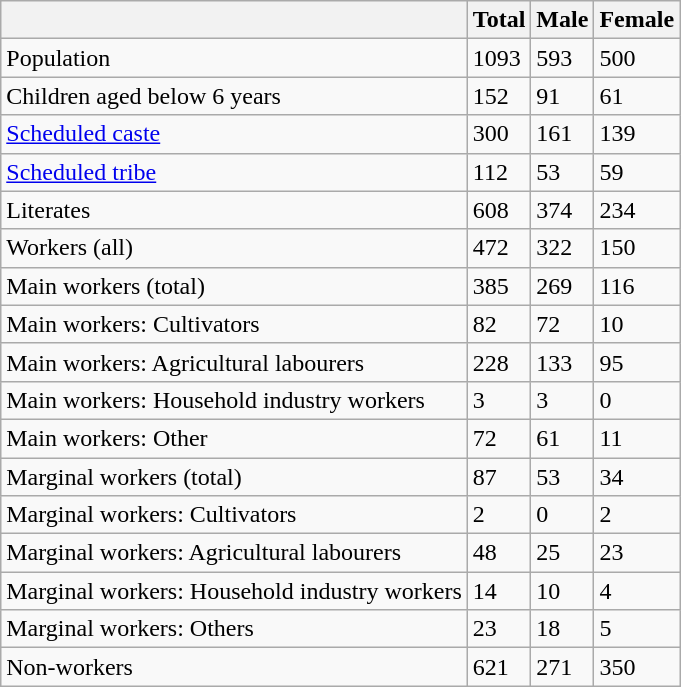<table class="wikitable sortable">
<tr>
<th></th>
<th>Total</th>
<th>Male</th>
<th>Female</th>
</tr>
<tr>
<td>Population</td>
<td>1093</td>
<td>593</td>
<td>500</td>
</tr>
<tr>
<td>Children aged below 6 years</td>
<td>152</td>
<td>91</td>
<td>61</td>
</tr>
<tr>
<td><a href='#'>Scheduled caste</a></td>
<td>300</td>
<td>161</td>
<td>139</td>
</tr>
<tr>
<td><a href='#'>Scheduled tribe</a></td>
<td>112</td>
<td>53</td>
<td>59</td>
</tr>
<tr>
<td>Literates</td>
<td>608</td>
<td>374</td>
<td>234</td>
</tr>
<tr>
<td>Workers (all)</td>
<td>472</td>
<td>322</td>
<td>150</td>
</tr>
<tr>
<td>Main workers (total)</td>
<td>385</td>
<td>269</td>
<td>116</td>
</tr>
<tr>
<td>Main workers: Cultivators</td>
<td>82</td>
<td>72</td>
<td>10</td>
</tr>
<tr>
<td>Main workers: Agricultural labourers</td>
<td>228</td>
<td>133</td>
<td>95</td>
</tr>
<tr>
<td>Main workers: Household industry workers</td>
<td>3</td>
<td>3</td>
<td>0</td>
</tr>
<tr>
<td>Main workers: Other</td>
<td>72</td>
<td>61</td>
<td>11</td>
</tr>
<tr>
<td>Marginal workers (total)</td>
<td>87</td>
<td>53</td>
<td>34</td>
</tr>
<tr>
<td>Marginal workers: Cultivators</td>
<td>2</td>
<td>0</td>
<td>2</td>
</tr>
<tr>
<td>Marginal workers: Agricultural labourers</td>
<td>48</td>
<td>25</td>
<td>23</td>
</tr>
<tr>
<td>Marginal workers: Household industry workers</td>
<td>14</td>
<td>10</td>
<td>4</td>
</tr>
<tr>
<td>Marginal workers: Others</td>
<td>23</td>
<td>18</td>
<td>5</td>
</tr>
<tr>
<td>Non-workers</td>
<td>621</td>
<td>271</td>
<td>350</td>
</tr>
</table>
